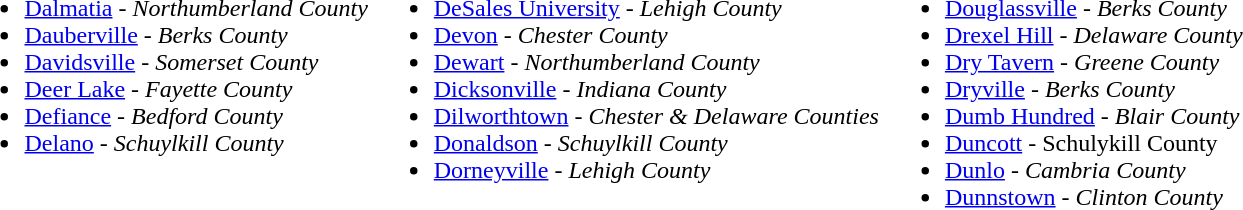<table>
<tr valign=top>
<td><br><ul><li><a href='#'>Dalmatia</a> - <em>Northumberland County</em></li><li><a href='#'>Dauberville</a> - <em>Berks County</em></li><li><a href='#'>Davidsville</a> - <em>Somerset County</em></li><li><a href='#'>Deer Lake</a> - <em>Fayette County</em></li><li><a href='#'>Defiance</a> - <em>Bedford County</em></li><li><a href='#'>Delano</a> - <em>Schuylkill County</em></li></ul></td>
<td><br><ul><li><a href='#'>DeSales University</a> - <em>Lehigh County</em></li><li><a href='#'>Devon</a> - <em>Chester County</em></li><li><a href='#'>Dewart</a> - <em>Northumberland County</em></li><li><a href='#'>Dicksonville</a> - <em>Indiana County</em></li><li><a href='#'>Dilworthtown</a> - <em>Chester & Delaware Counties</em></li><li><a href='#'>Donaldson</a> - <em>Schuylkill County</em></li><li><a href='#'>Dorneyville</a> - <em>Lehigh County</em></li></ul></td>
<td><br><ul><li><a href='#'>Douglassville</a> - <em>Berks County</em></li><li><a href='#'>Drexel Hill</a> - <em>Delaware County</em></li><li><a href='#'>Dry Tavern</a> - <em>Greene County</em></li><li><a href='#'>Dryville</a> - <em>Berks County</em></li><li><a href='#'>Dumb Hundred</a> - <em>Blair County</em></li><li><a href='#'>Duncott</a> - Schulykill County</li><li><a href='#'>Dunlo</a> - <em>Cambria County</em></li><li><a href='#'>Dunnstown</a> - <em>Clinton County</em></li></ul></td>
</tr>
</table>
